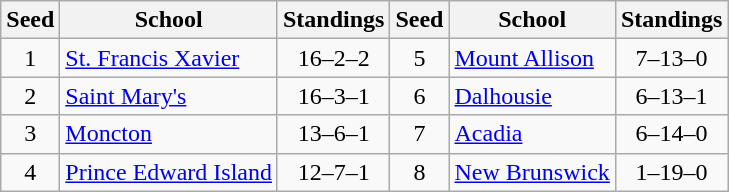<table class="wikitable">
<tr>
<th>Seed</th>
<th>School</th>
<th>Standings</th>
<th>Seed</th>
<th>School</th>
<th>Standings</th>
</tr>
<tr>
<td align=center>1</td>
<td><a href='#'>St. Francis Xavier</a></td>
<td align=center>16–2–2</td>
<td align=center>5</td>
<td><a href='#'>Mount Allison</a></td>
<td align=center>7–13–0</td>
</tr>
<tr>
<td align=center>2</td>
<td><a href='#'>Saint Mary's</a></td>
<td align=center>16–3–1</td>
<td align=center>6</td>
<td><a href='#'>Dalhousie</a></td>
<td align=center>6–13–1</td>
</tr>
<tr>
<td align=center>3</td>
<td><a href='#'>Moncton</a></td>
<td align=center>13–6–1</td>
<td align=center>7</td>
<td><a href='#'>Acadia</a></td>
<td align=center>6–14–0</td>
</tr>
<tr>
<td align=center>4</td>
<td><a href='#'>Prince Edward Island</a></td>
<td align=center>12–7–1</td>
<td align=center>8</td>
<td><a href='#'>New Brunswick</a></td>
<td align=center>1–19–0</td>
</tr>
</table>
